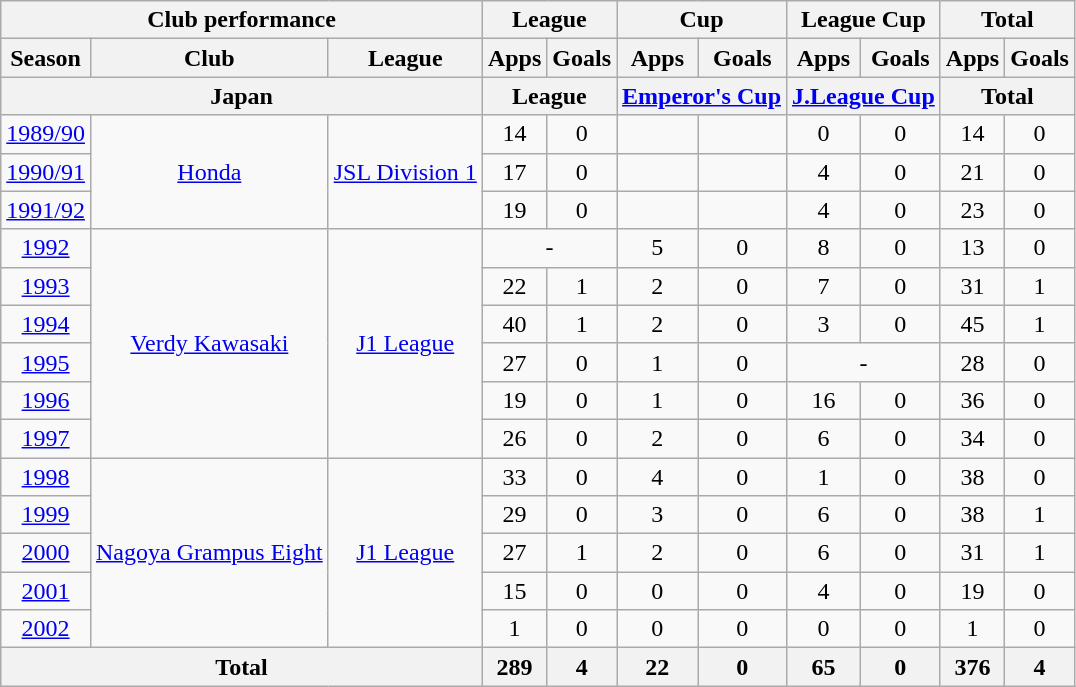<table class="wikitable" style="text-align:center;">
<tr>
<th colspan=3>Club performance</th>
<th colspan=2>League</th>
<th colspan=2>Cup</th>
<th colspan=2>League Cup</th>
<th colspan=2>Total</th>
</tr>
<tr>
<th>Season</th>
<th>Club</th>
<th>League</th>
<th>Apps</th>
<th>Goals</th>
<th>Apps</th>
<th>Goals</th>
<th>Apps</th>
<th>Goals</th>
<th>Apps</th>
<th>Goals</th>
</tr>
<tr>
<th colspan=3>Japan</th>
<th colspan=2>League</th>
<th colspan=2><a href='#'>Emperor's Cup</a></th>
<th colspan=2><a href='#'>J.League Cup</a></th>
<th colspan=2>Total</th>
</tr>
<tr>
<td><a href='#'>1989/90</a></td>
<td rowspan="3"><a href='#'>Honda</a></td>
<td rowspan="3"><a href='#'>JSL Division 1</a></td>
<td>14</td>
<td>0</td>
<td></td>
<td></td>
<td>0</td>
<td>0</td>
<td>14</td>
<td>0</td>
</tr>
<tr>
<td><a href='#'>1990/91</a></td>
<td>17</td>
<td>0</td>
<td></td>
<td></td>
<td>4</td>
<td>0</td>
<td>21</td>
<td>0</td>
</tr>
<tr>
<td><a href='#'>1991/92</a></td>
<td>19</td>
<td>0</td>
<td></td>
<td></td>
<td>4</td>
<td>0</td>
<td>23</td>
<td>0</td>
</tr>
<tr>
<td><a href='#'>1992</a></td>
<td rowspan="6"><a href='#'>Verdy Kawasaki</a></td>
<td rowspan="6"><a href='#'>J1 League</a></td>
<td colspan="2">-</td>
<td>5</td>
<td>0</td>
<td>8</td>
<td>0</td>
<td>13</td>
<td>0</td>
</tr>
<tr>
<td><a href='#'>1993</a></td>
<td>22</td>
<td>1</td>
<td>2</td>
<td>0</td>
<td>7</td>
<td>0</td>
<td>31</td>
<td>1</td>
</tr>
<tr>
<td><a href='#'>1994</a></td>
<td>40</td>
<td>1</td>
<td>2</td>
<td>0</td>
<td>3</td>
<td>0</td>
<td>45</td>
<td>1</td>
</tr>
<tr>
<td><a href='#'>1995</a></td>
<td>27</td>
<td>0</td>
<td>1</td>
<td>0</td>
<td colspan="2">-</td>
<td>28</td>
<td>0</td>
</tr>
<tr>
<td><a href='#'>1996</a></td>
<td>19</td>
<td>0</td>
<td>1</td>
<td>0</td>
<td>16</td>
<td>0</td>
<td>36</td>
<td>0</td>
</tr>
<tr>
<td><a href='#'>1997</a></td>
<td>26</td>
<td>0</td>
<td>2</td>
<td>0</td>
<td>6</td>
<td>0</td>
<td>34</td>
<td>0</td>
</tr>
<tr>
<td><a href='#'>1998</a></td>
<td rowspan="5"><a href='#'>Nagoya Grampus Eight</a></td>
<td rowspan="5"><a href='#'>J1 League</a></td>
<td>33</td>
<td>0</td>
<td>4</td>
<td>0</td>
<td>1</td>
<td>0</td>
<td>38</td>
<td>0</td>
</tr>
<tr>
<td><a href='#'>1999</a></td>
<td>29</td>
<td>0</td>
<td>3</td>
<td>0</td>
<td>6</td>
<td>0</td>
<td>38</td>
<td>1</td>
</tr>
<tr>
<td><a href='#'>2000</a></td>
<td>27</td>
<td>1</td>
<td>2</td>
<td>0</td>
<td>6</td>
<td>0</td>
<td>31</td>
<td>1</td>
</tr>
<tr>
<td><a href='#'>2001</a></td>
<td>15</td>
<td>0</td>
<td>0</td>
<td>0</td>
<td>4</td>
<td>0</td>
<td>19</td>
<td>0</td>
</tr>
<tr>
<td><a href='#'>2002</a></td>
<td>1</td>
<td>0</td>
<td>0</td>
<td>0</td>
<td>0</td>
<td>0</td>
<td>1</td>
<td>0</td>
</tr>
<tr>
<th colspan=3>Total</th>
<th>289</th>
<th>4</th>
<th>22</th>
<th>0</th>
<th>65</th>
<th>0</th>
<th>376</th>
<th>4</th>
</tr>
</table>
